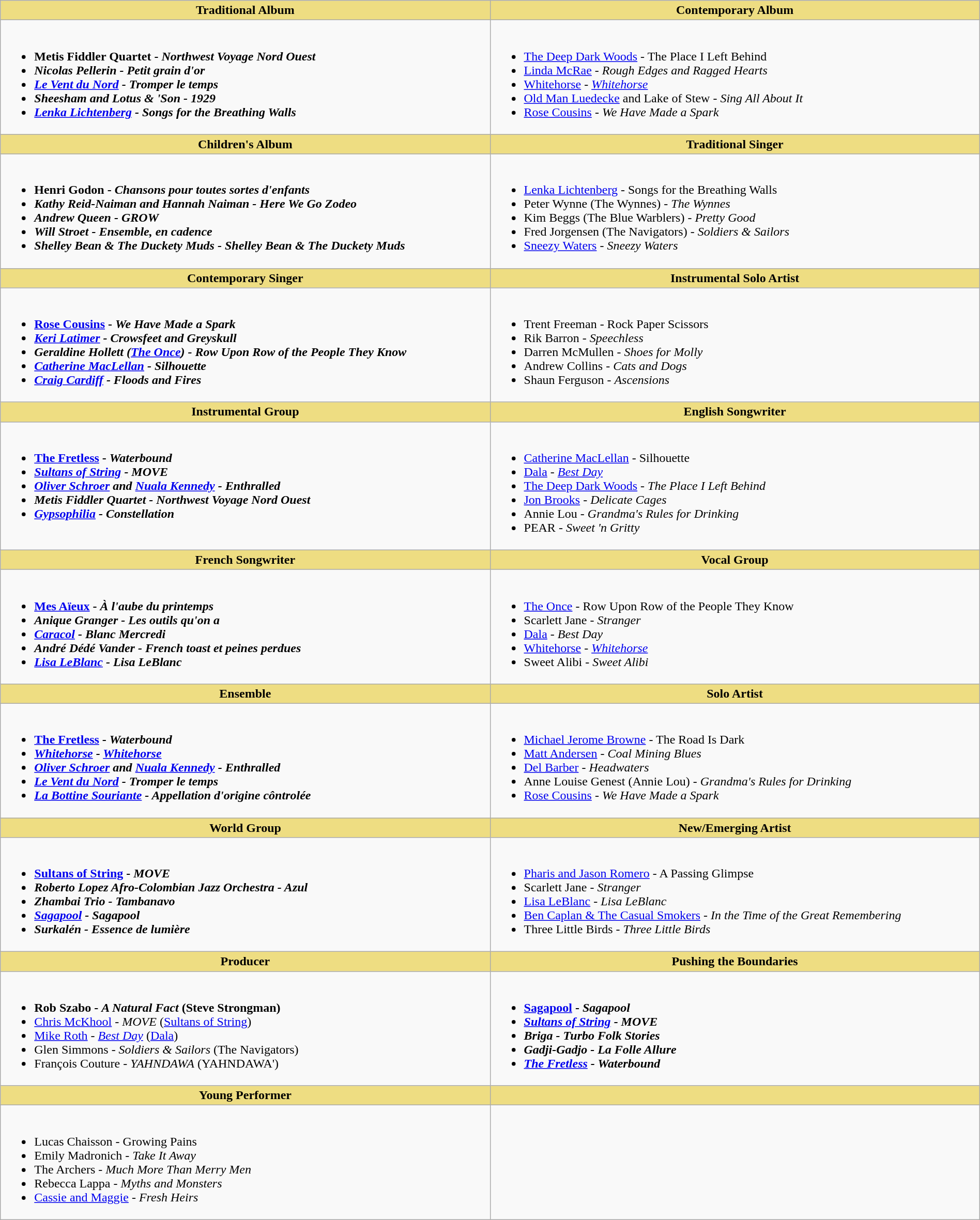<table class=wikitable width="100%">
<tr>
<th style="background:#EEDD82; width:50%">Traditional Album</th>
<th style="background:#EEDD82; width:50%">Contemporary Album</th>
</tr>
<tr>
<td valign="top"><br><ul><li> <strong>Metis Fiddler Quartet - <em>Northwest Voyage Nord Ouest<strong><em></li><li>Nicolas Pellerin - </em>Petit grain d'or<em></li><li><a href='#'>Le Vent du Nord</a> - </em>Tromper le temps<em></li><li>Sheesham and Lotus & 'Son - </em>1929<em></li><li><a href='#'>Lenka Lichtenberg</a> - </em>Songs for the Breathing Walls<em></li></ul></td>
<td valign="top"><br><ul><li> </strong><a href='#'>The Deep Dark Woods</a> - </em>The Place I Left Behind</em></strong></li><li><a href='#'>Linda McRae</a> - <em>Rough Edges and Ragged Hearts</em></li><li><a href='#'>Whitehorse</a> - <em><a href='#'>Whitehorse</a></em></li><li><a href='#'>Old Man Luedecke</a> and Lake of Stew - <em>Sing All About It</em></li><li><a href='#'>Rose Cousins</a> - <em>We Have Made a Spark</em></li></ul></td>
</tr>
<tr>
<th style="background:#EEDD82; width:50%">Children's Album</th>
<th style="background:#EEDD82; width:50%">Traditional Singer</th>
</tr>
<tr>
<td valign="top"><br><ul><li> <strong>Henri Godon - <em>Chansons pour toutes sortes d'enfants<strong><em></li><li>Kathy Reid-Naiman and Hannah Naiman - </em>Here We Go Zodeo<em></li><li>Andrew Queen - </em>GROW<em></li><li>Will Stroet - </em>Ensemble, en cadence<em></li><li>Shelley Bean & The Duckety Muds - </em>Shelley Bean & The Duckety Muds<em></li></ul></td>
<td valign="top"><br><ul><li> </strong><a href='#'>Lenka Lichtenberg</a> - </em>Songs for the Breathing Walls</em></strong></li><li>Peter Wynne (The Wynnes) - <em>The Wynnes</em></li><li>Kim Beggs (The Blue Warblers) - <em>Pretty Good</em></li><li>Fred Jorgensen (The Navigators) - <em>Soldiers & Sailors</em></li><li><a href='#'>Sneezy Waters</a> - <em>Sneezy Waters</em></li></ul></td>
</tr>
<tr>
<th style="background:#EEDD82; width:50%">Contemporary Singer</th>
<th style="background:#EEDD82; width:50%">Instrumental Solo Artist</th>
</tr>
<tr>
<td valign="top"><br><ul><li> <strong><a href='#'>Rose Cousins</a> - <em>We Have Made a Spark<strong><em></li><li><a href='#'>Keri Latimer</a> - </em>Crowsfeet and Greyskull<em></li><li>Geraldine Hollett (<a href='#'>The Once</a>) - </em>Row Upon Row of the People They Know<em></li><li><a href='#'>Catherine MacLellan</a> - </em>Silhouette<em></li><li><a href='#'>Craig Cardiff</a> - </em>Floods and Fires<em></li></ul></td>
<td valign="top"><br><ul><li> </strong>Trent Freeman - </em>Rock Paper Scissors</em></strong></li><li>Rik Barron - <em>Speechless</em></li><li>Darren McMullen - <em>Shoes for Molly</em></li><li>Andrew Collins - <em>Cats and Dogs</em></li><li>Shaun Ferguson - <em>Ascensions</em></li></ul></td>
</tr>
<tr>
<th style="background:#EEDD82; width:50%">Instrumental Group</th>
<th style="background:#EEDD82; width:50%">English Songwriter</th>
</tr>
<tr>
<td valign="top"><br><ul><li> <strong><a href='#'>The Fretless</a> - <em>Waterbound<strong><em></li><li><a href='#'>Sultans of String</a> - </em>MOVE<em></li><li><a href='#'>Oliver Schroer</a> and <a href='#'>Nuala Kennedy</a> - </em>Enthralled<em></li><li>Metis Fiddler Quartet - </em>Northwest Voyage Nord Ouest<em></li><li><a href='#'>Gypsophilia</a> - </em>Constellation<em></li></ul></td>
<td valign="top"><br><ul><li> </strong><a href='#'>Catherine MacLellan</a> - </em>Silhouette</em></strong></li><li><a href='#'>Dala</a> - <em><a href='#'>Best Day</a></em></li><li><a href='#'>The Deep Dark Woods</a> - <em>The Place I Left Behind</em></li><li><a href='#'>Jon Brooks</a> - <em>Delicate Cages</em></li><li>Annie Lou - <em>Grandma's Rules for Drinking</em></li><li>PEAR - <em>Sweet 'n Gritty</em></li></ul></td>
</tr>
<tr>
<th style="background:#EEDD82; width:50%">French Songwriter</th>
<th style="background:#EEDD82; width:50%">Vocal Group</th>
</tr>
<tr>
<td valign="top"><br><ul><li> <strong><a href='#'>Mes Aïeux</a> - <em>À l'aube du printemps<strong><em></li><li>Anique Granger - </em>Les outils qu'on a<em></li><li><a href='#'>Caracol</a> - </em>Blanc Mercredi<em></li><li>André Dédé Vander - </em>French toast et peines perdues<em></li><li><a href='#'>Lisa LeBlanc</a> - </em>Lisa LeBlanc<em></li></ul></td>
<td valign="top"><br><ul><li> </strong><a href='#'>The Once</a> - </em>Row Upon Row of the People They Know</em></strong></li><li>Scarlett Jane - <em>Stranger</em></li><li><a href='#'>Dala</a> - <em>Best Day</em></li><li><a href='#'>Whitehorse</a> - <em><a href='#'>Whitehorse</a></em></li><li>Sweet Alibi - <em>Sweet Alibi</em></li></ul></td>
</tr>
<tr>
<th style="background:#EEDD82; width:50%">Ensemble</th>
<th style="background:#EEDD82; width:50%">Solo Artist</th>
</tr>
<tr>
<td valign="top"><br><ul><li> <strong><a href='#'>The Fretless</a> - <em>Waterbound<strong><em></li><li><a href='#'>Whitehorse</a> - </em><a href='#'>Whitehorse</a><em></li><li><a href='#'>Oliver Schroer</a> and <a href='#'>Nuala Kennedy</a> - </em>Enthralled<em></li><li><a href='#'>Le Vent du Nord</a> - </em>Tromper le temps<em></li><li><a href='#'>La Bottine Souriante</a> - </em>Appellation d'origine côntrolée<em></li></ul></td>
<td valign="top"><br><ul><li> </strong><a href='#'>Michael Jerome Browne</a> - </em>The Road Is Dark</em></strong></li><li><a href='#'>Matt Andersen</a> - <em>Coal Mining Blues</em></li><li><a href='#'>Del Barber</a> - <em>Headwaters</em></li><li>Anne Louise Genest (Annie Lou) - <em>Grandma's Rules for Drinking</em></li><li><a href='#'>Rose Cousins</a> - <em>We Have Made a Spark</em></li></ul></td>
</tr>
<tr>
<th style="background:#EEDD82; width:50%">World Group</th>
<th style="background:#EEDD82; width:50%">New/Emerging Artist</th>
</tr>
<tr>
<td valign="top"><br><ul><li> <strong><a href='#'>Sultans of String</a> - <em>MOVE<strong><em></li><li>Roberto Lopez Afro-Colombian Jazz Orchestra - </em>Azul<em></li><li>Zhambai Trio - </em>Tambanavo<em></li><li><a href='#'>Sagapool</a> - </em>Sagapool<em></li><li>Surkalén - </em>Essence de lumière<em></li></ul></td>
<td valign="top"><br><ul><li> </strong><a href='#'>Pharis and Jason Romero</a> - </em>A Passing Glimpse</em></strong></li><li>Scarlett Jane - <em>Stranger</em></li><li><a href='#'>Lisa LeBlanc</a> - <em>Lisa LeBlanc</em></li><li><a href='#'>Ben Caplan & The Casual Smokers</a> - <em>In the Time of the Great Remembering</em></li><li>Three Little Birds - <em>Three Little Birds</em></li></ul></td>
</tr>
<tr>
<th style="background:#EEDD82; width:50%">Producer</th>
<th style="background:#EEDD82; width:50%">Pushing the Boundaries</th>
</tr>
<tr>
<td valign="top"><br><ul><li> <strong>Rob Szabo - <em>A Natural Fact</em> (Steve Strongman)</strong></li><li><a href='#'>Chris McKhool</a> - <em>MOVE</em> (<a href='#'>Sultans of String</a>)</li><li><a href='#'>Mike Roth</a> - <em><a href='#'>Best Day</a></em> (<a href='#'>Dala</a>)</li><li>Glen Simmons - <em>Soldiers & Sailors</em> (The Navigators)</li><li>François Couture - <em>YAHNDAWA</em> (YAHNDAWA')</li></ul></td>
<td valign="top"><br><ul><li> <strong><a href='#'>Sagapool</a> - <em>Sagapool<strong><em></li><li><a href='#'>Sultans of String</a> - </em>MOVE<em></li><li>Briga - </em>Turbo Folk Stories<em></li><li>Gadji-Gadjo - </em>La Folle Allure<em></li><li><a href='#'>The Fretless</a> - </em>Waterbound<em></li></ul></td>
</tr>
<tr>
<th style="background:#EEDD82; width:50%">Young Performer</th>
<th style="background:#EEDD82; width:50%"></th>
</tr>
<tr>
<td valign="top"><br><ul><li> </strong>Lucas Chaisson - </em>Growing Pains</em></strong></li><li>Emily Madronich - <em>Take It Away</em></li><li>The Archers - <em>Much More Than Merry Men</em></li><li>Rebecca Lappa - <em>Myths and Monsters</em></li><li><a href='#'>Cassie and Maggie</a> - <em>Fresh Heirs</em></li></ul></td>
<td valign="top"></td>
</tr>
</table>
